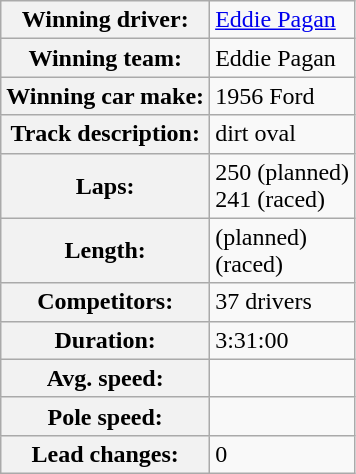<table class="wikitable" style=text-align:left>
<tr>
<th>Winning driver:</th>
<td><a href='#'>Eddie Pagan</a></td>
</tr>
<tr>
<th>Winning team:</th>
<td>Eddie Pagan</td>
</tr>
<tr>
<th>Winning car make:</th>
<td>1956 Ford</td>
</tr>
<tr>
<th>Track description:</th>
<td> dirt oval</td>
</tr>
<tr>
<th>Laps:</th>
<td>250 (planned)<br>241 (raced)</td>
</tr>
<tr>
<th>Length:</th>
<td> (planned)<br> (raced)</td>
</tr>
<tr>
<th>Competitors:</th>
<td>37 drivers</td>
</tr>
<tr>
<th>Duration:</th>
<td>3:31:00</td>
</tr>
<tr>
<th>Avg. speed:</th>
<td></td>
</tr>
<tr>
<th>Pole speed:</th>
<td></td>
</tr>
<tr>
<th>Lead changes:</th>
<td>0</td>
</tr>
</table>
